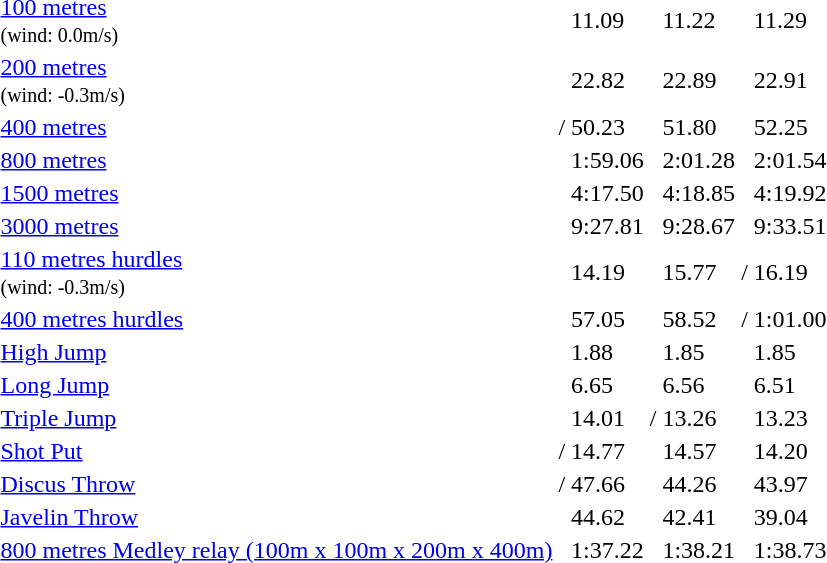<table>
<tr>
<td><a href='#'>100 metres</a> <br> <small>(wind: 0.0m/s)</small></td>
<td></td>
<td>11.09</td>
<td></td>
<td>11.22</td>
<td></td>
<td>11.29</td>
</tr>
<tr>
<td><a href='#'>200 metres</a> <br> <small>(wind: -0.3m/s)</small></td>
<td></td>
<td>22.82</td>
<td></td>
<td>22.89</td>
<td></td>
<td>22.91</td>
</tr>
<tr>
<td><a href='#'>400 metres</a></td>
<td>/</td>
<td>50.23</td>
<td></td>
<td>51.80</td>
<td></td>
<td>52.25</td>
</tr>
<tr>
<td><a href='#'>800 metres</a></td>
<td></td>
<td>1:59.06</td>
<td></td>
<td>2:01.28</td>
<td></td>
<td>2:01.54</td>
</tr>
<tr>
<td><a href='#'>1500 metres</a></td>
<td></td>
<td>4:17.50</td>
<td></td>
<td>4:18.85</td>
<td></td>
<td>4:19.92</td>
</tr>
<tr>
<td><a href='#'>3000 metres</a></td>
<td></td>
<td>9:27.81</td>
<td></td>
<td>9:28.67</td>
<td></td>
<td>9:33.51</td>
</tr>
<tr>
<td><a href='#'>110 metres hurdles</a> <br> <small>(wind: -0.3m/s)</small></td>
<td></td>
<td>14.19</td>
<td></td>
<td>15.77</td>
<td>/</td>
<td>16.19</td>
</tr>
<tr>
<td><a href='#'>400 metres hurdles</a></td>
<td></td>
<td>57.05</td>
<td></td>
<td>58.52</td>
<td>/</td>
<td>1:01.00</td>
</tr>
<tr>
<td><a href='#'>High Jump</a></td>
<td></td>
<td>1.88</td>
<td></td>
<td>1.85</td>
<td></td>
<td>1.85</td>
</tr>
<tr>
<td><a href='#'>Long Jump</a></td>
<td></td>
<td>6.65</td>
<td></td>
<td>6.56</td>
<td></td>
<td>6.51</td>
</tr>
<tr>
<td><a href='#'>Triple Jump</a></td>
<td></td>
<td>14.01</td>
<td>/</td>
<td>13.26</td>
<td></td>
<td>13.23</td>
</tr>
<tr>
<td><a href='#'>Shot Put</a></td>
<td>/</td>
<td>14.77</td>
<td></td>
<td>14.57</td>
<td></td>
<td>14.20</td>
</tr>
<tr>
<td><a href='#'>Discus Throw</a></td>
<td>/</td>
<td>47.66</td>
<td></td>
<td>44.26</td>
<td></td>
<td>43.97</td>
</tr>
<tr>
<td><a href='#'>Javelin Throw</a></td>
<td></td>
<td>44.62</td>
<td></td>
<td>42.41</td>
<td></td>
<td>39.04</td>
</tr>
<tr>
<td><a href='#'>800 metres Medley relay (100m x 100m x 200m x 400m)</a></td>
<td></td>
<td>1:37.22</td>
<td></td>
<td>1:38.21</td>
<td></td>
<td>1:38.73</td>
</tr>
</table>
